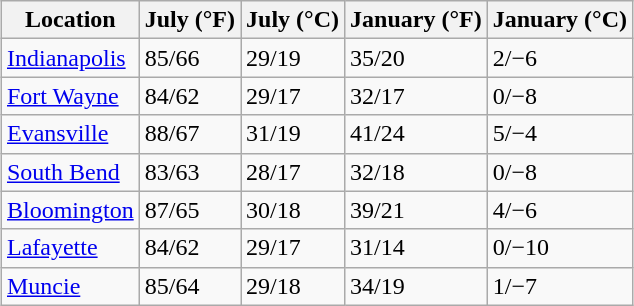<table class="wikitable sortable" style="margin:auto;">
<tr>
<th>Location</th>
<th>July (°F)</th>
<th>July (°C)</th>
<th>January (°F)</th>
<th>January (°C)</th>
</tr>
<tr>
<td><a href='#'>Indianapolis</a></td>
<td>85/66</td>
<td>29/19</td>
<td>35/20</td>
<td>2/−6</td>
</tr>
<tr>
<td><a href='#'>Fort Wayne</a></td>
<td>84/62</td>
<td>29/17</td>
<td>32/17</td>
<td>0/−8</td>
</tr>
<tr>
<td><a href='#'>Evansville</a></td>
<td>88/67</td>
<td>31/19</td>
<td>41/24</td>
<td>5/−4</td>
</tr>
<tr>
<td><a href='#'>South Bend</a></td>
<td>83/63</td>
<td>28/17</td>
<td>32/18</td>
<td>0/−8</td>
</tr>
<tr>
<td><a href='#'>Bloomington</a></td>
<td>87/65</td>
<td>30/18</td>
<td>39/21</td>
<td>4/−6</td>
</tr>
<tr>
<td><a href='#'>Lafayette</a></td>
<td>84/62</td>
<td>29/17</td>
<td>31/14</td>
<td>0/−10</td>
</tr>
<tr>
<td><a href='#'>Muncie</a></td>
<td>85/64</td>
<td>29/18</td>
<td>34/19</td>
<td>1/−7</td>
</tr>
</table>
